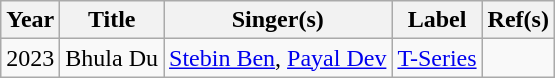<table class="wikitable">
<tr>
<th>Year</th>
<th>Title</th>
<th>Singer(s)</th>
<th>Label</th>
<th>Ref(s)</th>
</tr>
<tr>
<td>2023</td>
<td>Bhula Du</td>
<td><a href='#'>Stebin Ben</a>, <a href='#'>Payal Dev</a></td>
<td><a href='#'>T-Series</a></td>
<td></td>
</tr>
</table>
